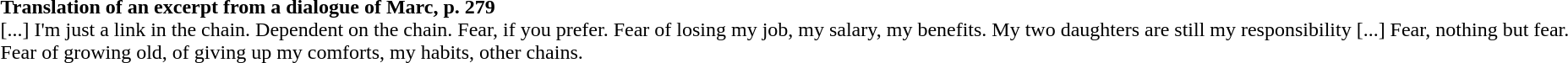<table>
<tr>
<td><strong>Translation of an excerpt from a dialogue of Marc, p. 279</strong><br>[...] I'm just a link in the chain. Dependent on the chain. Fear, if you prefer. Fear of losing my job, my salary, my benefits. My two daughters are still my responsibility [...] Fear, nothing but fear. Fear of growing old, of giving up my comforts, my habits, other chains.</td>
</tr>
</table>
